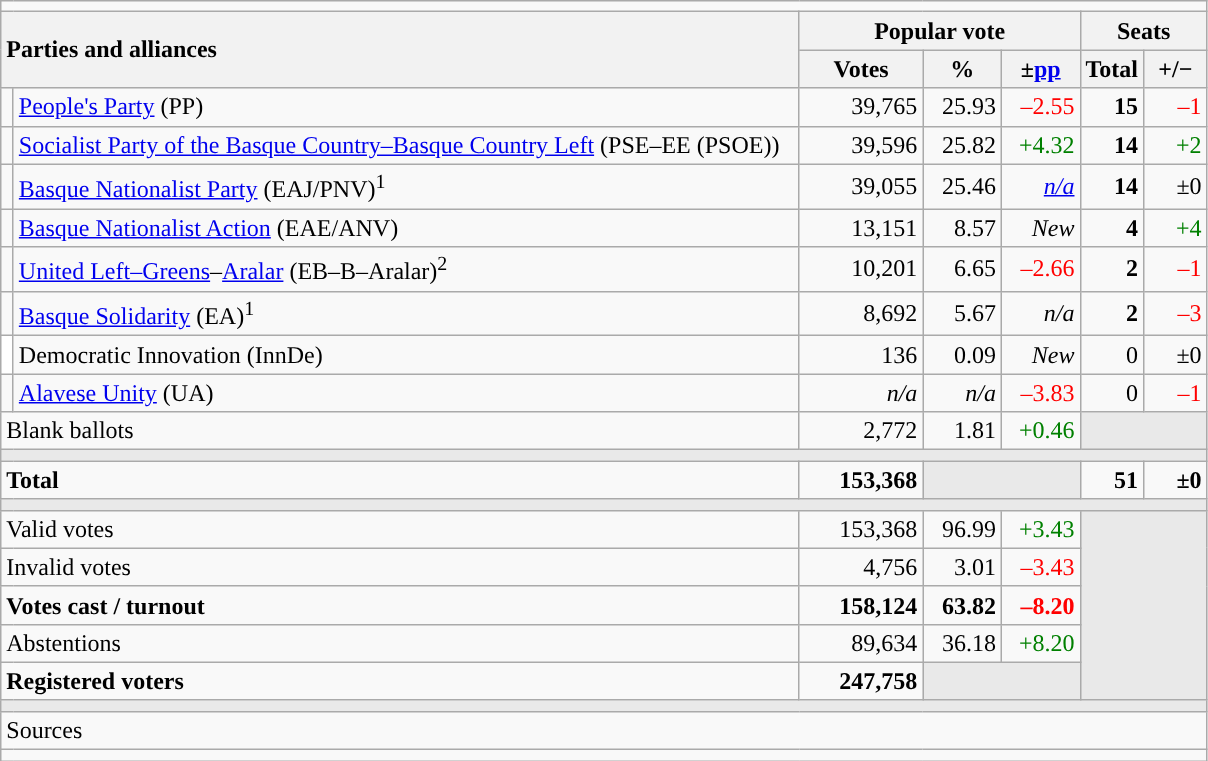<table class="wikitable" style="text-align:right;">
<tr>
<td colspan="7"></td>
</tr>
<tr>
<th style="text-align:left;" rowspan="2" colspan="2" width="525">Parties and alliances</th>
<th colspan="3">Popular vote</th>
<th colspan="2">Seats</th>
</tr>
<tr>
<th width="75">Votes</th>
<th width="45">%</th>
<th width="45">±<a href='#'>pp</a></th>
<th width="35">Total</th>
<th width="35">+/−</th>
</tr>
<tr>
<td width="1" style="color:inherit;background:"></td>
<td align="left"><a href='#'>People's Party</a> (PP)</td>
<td>39,765</td>
<td>25.93</td>
<td style="color:red;">–2.55</td>
<td><strong>15</strong></td>
<td style="color:red;">–1</td>
</tr>
<tr>
<td style="color:inherit;background:"></td>
<td align="left"><a href='#'>Socialist Party of the Basque Country–Basque Country Left</a> (PSE–EE (PSOE))</td>
<td>39,596</td>
<td>25.82</td>
<td style="color:green;">+4.32</td>
<td><strong>14</strong></td>
<td style="color:green;">+2</td>
</tr>
<tr>
<td style="color:inherit;background:"></td>
<td align="left"><a href='#'>Basque Nationalist Party</a> (EAJ/PNV)<sup>1</sup></td>
<td>39,055</td>
<td>25.46</td>
<td><em><a href='#'>n/a</a></em></td>
<td><strong>14</strong></td>
<td>±0</td>
</tr>
<tr>
<td style="color:inherit;background:"></td>
<td align="left"><a href='#'>Basque Nationalist Action</a> (EAE/ANV)</td>
<td>13,151</td>
<td>8.57</td>
<td><em>New</em></td>
<td><strong>4</strong></td>
<td style="color:green;">+4</td>
</tr>
<tr>
<td style="color:inherit;background:"></td>
<td align="left"><a href='#'>United Left–Greens</a>–<a href='#'>Aralar</a> (EB–B–Aralar)<sup>2</sup></td>
<td>10,201</td>
<td>6.65</td>
<td style="color:red;">–2.66</td>
<td><strong>2</strong></td>
<td style="color:red;">–1</td>
</tr>
<tr>
<td style="color:inherit;background:"></td>
<td align="left"><a href='#'>Basque Solidarity</a> (EA)<sup>1</sup></td>
<td>8,692</td>
<td>5.67</td>
<td><em>n/a</em></td>
<td><strong>2</strong></td>
<td style="color:red;">–3</td>
</tr>
<tr>
<td bgcolor="white"></td>
<td align="left">Democratic Innovation (InnDe)</td>
<td>136</td>
<td>0.09</td>
<td><em>New</em></td>
<td>0</td>
<td>±0</td>
</tr>
<tr>
<td style="color:inherit;background:"></td>
<td align="left"><a href='#'>Alavese Unity</a> (UA)</td>
<td><em>n/a</em></td>
<td><em>n/a</em></td>
<td style="color:red;">–3.83</td>
<td>0</td>
<td style="color:red;">–1</td>
</tr>
<tr>
<td align="left" colspan="2">Blank ballots</td>
<td>2,772</td>
<td>1.81</td>
<td style="color:green;">+0.46</td>
<td bgcolor="#E9E9E9" colspan="2"></td>
</tr>
<tr>
<td colspan="7" bgcolor="#E9E9E9"></td>
</tr>
<tr style="font-weight:bold;">
<td align="left" colspan="2">Total</td>
<td>153,368</td>
<td bgcolor="#E9E9E9" colspan="2"></td>
<td>51</td>
<td>±0</td>
</tr>
<tr>
<td colspan="7" bgcolor="#E9E9E9"></td>
</tr>
<tr>
<td align="left" colspan="2">Valid votes</td>
<td>153,368</td>
<td>96.99</td>
<td style="color:green;">+3.43</td>
<td bgcolor="#E9E9E9" colspan="2" rowspan="5"></td>
</tr>
<tr>
<td align="left" colspan="2">Invalid votes</td>
<td>4,756</td>
<td>3.01</td>
<td style="color:red;">–3.43</td>
</tr>
<tr style="font-weight:bold;">
<td align="left" colspan="2">Votes cast / turnout</td>
<td>158,124</td>
<td>63.82</td>
<td style="color:red;">–8.20</td>
</tr>
<tr>
<td align="left" colspan="2">Abstentions</td>
<td>89,634</td>
<td>36.18</td>
<td style="color:green;">+8.20</td>
</tr>
<tr style="font-weight:bold;">
<td align="left" colspan="2">Registered voters</td>
<td>247,758</td>
<td bgcolor="#E9E9E9" colspan="2"></td>
</tr>
<tr>
<td colspan="7" bgcolor="#E9E9E9"></td>
</tr>
<tr>
<td align="left" colspan="7">Sources</td>
</tr>
<tr>
<td colspan="7" style="text-align:left; max-width:790px;"></td>
</tr>
</table>
